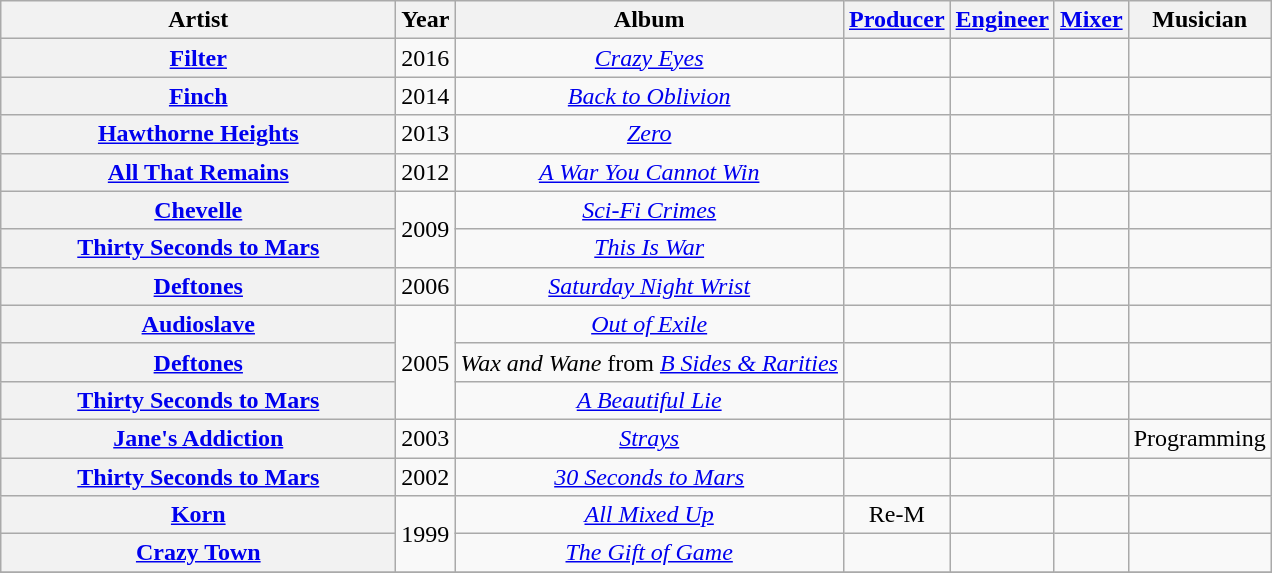<table class="wikitable plainrowheaders" style="text-align:center;">
<tr>
<th scope="col" style="width:16em;">Artist</th>
<th scope="col">Year</th>
<th scope="col">Album</th>
<th scope="col"><a href='#'>Producer</a></th>
<th scope="col"><a href='#'>Engineer</a></th>
<th scope="col"><a href='#'>Mixer</a></th>
<th scope="col">Musician</th>
</tr>
<tr>
<th scope="row"><a href='#'>Filter</a></th>
<td rowspan="1">2016</td>
<td><em><a href='#'>Crazy Eyes</a></em></td>
<td></td>
<td></td>
<td></td>
<td></td>
</tr>
<tr>
<th scope="row"><a href='#'>Finch</a></th>
<td rowspan="1">2014</td>
<td><em><a href='#'>Back to Oblivion</a></em></td>
<td></td>
<td></td>
<td></td>
<td></td>
</tr>
<tr>
<th scope="row"><a href='#'>Hawthorne Heights</a></th>
<td rowspan="1">2013</td>
<td><em><a href='#'>Zero</a></em></td>
<td></td>
<td></td>
<td></td>
<td></td>
</tr>
<tr>
<th scope="row"><a href='#'>All That Remains</a></th>
<td rowspan="1">2012</td>
<td><em><a href='#'>A War You Cannot Win</a></em></td>
<td></td>
<td></td>
<td></td>
<td></td>
</tr>
<tr>
<th scope="row"><a href='#'>Chevelle</a></th>
<td rowspan="2">2009</td>
<td><em><a href='#'>Sci-Fi Crimes</a></em></td>
<td></td>
<td></td>
<td></td>
<td></td>
</tr>
<tr>
<th scope="row"><a href='#'>Thirty Seconds to Mars</a></th>
<td><em><a href='#'>This Is War</a></em></td>
<td></td>
<td></td>
<td></td>
<td></td>
</tr>
<tr>
<th scope="row"><a href='#'>Deftones</a></th>
<td rowspan="1">2006</td>
<td><em><a href='#'>Saturday Night Wrist</a></em></td>
<td></td>
<td></td>
<td></td>
<td></td>
</tr>
<tr>
<th scope="row"><a href='#'>Audioslave</a></th>
<td rowspan="3">2005</td>
<td><em><a href='#'>Out of Exile</a></em></td>
<td></td>
<td></td>
<td></td>
<td></td>
</tr>
<tr>
<th scope="row"><a href='#'>Deftones</a></th>
<td><em>Wax and Wane</em> from <em><a href='#'>B Sides & Rarities</a></em></td>
<td></td>
<td></td>
<td></td>
<td></td>
</tr>
<tr>
<th scope="row"><a href='#'>Thirty Seconds to Mars</a></th>
<td><em><a href='#'>A Beautiful Lie</a></em></td>
<td></td>
<td></td>
<td></td>
<td></td>
</tr>
<tr>
<th scope="row"><a href='#'>Jane's Addiction</a></th>
<td rowspan="1">2003</td>
<td><em><a href='#'>Strays</a></em></td>
<td></td>
<td></td>
<td></td>
<td>Programming</td>
</tr>
<tr>
<th scope="row"><a href='#'>Thirty Seconds to Mars</a></th>
<td rowspan="1">2002</td>
<td><em><a href='#'>30 Seconds to Mars</a></em></td>
<td></td>
<td></td>
<td></td>
<td></td>
</tr>
<tr>
<th scope="row"><a href='#'>Korn</a></th>
<td rowspan="2">1999</td>
<td><em><a href='#'>All Mixed Up</a></em></td>
<td>Re-M </td>
<td></td>
<td></td>
<td></td>
</tr>
<tr>
<th scope="row"><a href='#'>Crazy Town</a></th>
<td><em><a href='#'>The Gift of Game</a></em></td>
<td></td>
<td></td>
<td></td>
<td></td>
</tr>
<tr>
</tr>
</table>
